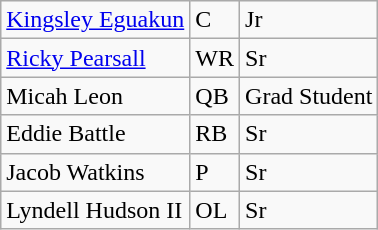<table class="wikitable">
<tr>
<td><a href='#'>Kingsley Eguakun</a></td>
<td>C</td>
<td>Jr</td>
</tr>
<tr>
<td><a href='#'>Ricky Pearsall</a></td>
<td>WR</td>
<td>Sr</td>
</tr>
<tr>
<td>Micah Leon</td>
<td>QB</td>
<td>Grad Student</td>
</tr>
<tr>
<td>Eddie Battle</td>
<td>RB</td>
<td>Sr</td>
</tr>
<tr>
<td>Jacob Watkins</td>
<td>P</td>
<td>Sr</td>
</tr>
<tr>
<td>Lyndell Hudson II</td>
<td>OL</td>
<td>Sr</td>
</tr>
</table>
